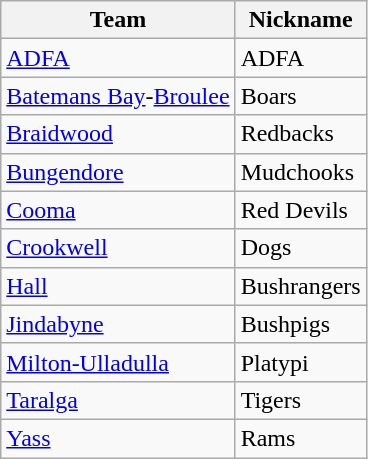<table class="wikitable">
<tr>
<th>Team</th>
<th>Nickname</th>
</tr>
<tr>
<td> <a href='#'>ADFA</a></td>
<td>ADFA</td>
</tr>
<tr>
<td> <a href='#'>Batemans Bay</a>-<a href='#'>Broulee</a></td>
<td>Boars</td>
</tr>
<tr>
<td> <a href='#'>Braidwood</a></td>
<td>Redbacks</td>
</tr>
<tr>
<td> <a href='#'>Bungendore</a></td>
<td>Mudchooks</td>
</tr>
<tr>
<td> <a href='#'>Cooma</a></td>
<td>Red Devils</td>
</tr>
<tr>
<td> <a href='#'>Crookwell</a></td>
<td>Dogs</td>
</tr>
<tr>
<td> <a href='#'>Hall</a></td>
<td>Bushrangers</td>
</tr>
<tr>
<td> <a href='#'>Jindabyne</a></td>
<td>Bushpigs</td>
</tr>
<tr>
<td> <a href='#'>Milton-Ulladulla</a></td>
<td>Platypi</td>
</tr>
<tr>
<td> <a href='#'>Taralga</a></td>
<td>Tigers</td>
</tr>
<tr>
<td> <a href='#'>Yass</a></td>
<td>Rams</td>
</tr>
</table>
